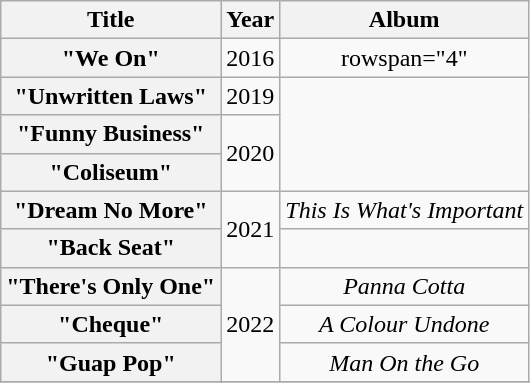<table class="wikitable plainrowheaders" style="text-align:center;">
<tr>
<th>Title</th>
<th>Year</th>
<th>Album</th>
</tr>
<tr>
<th scope="row">"We On"<br> </th>
<td>2016</td>
<td>rowspan="4" </td>
</tr>
<tr>
<th scope="row">"Unwritten Laws"<br> </th>
<td>2019</td>
</tr>
<tr>
<th scope="row">"Funny Business"<br> </th>
<td rowspan="2">2020</td>
</tr>
<tr>
<th scope="row">"Coliseum"<br></th>
</tr>
<tr>
<th scope="row">"Dream No More"<br></th>
<td rowspan="2">2021</td>
<td><em>This Is What's Important</em></td>
</tr>
<tr>
<th scope="row">"Back Seat"<br></th>
<td></td>
</tr>
<tr>
<th scope="row">"There's Only One"<br></th>
<td rowspan="3">2022</td>
<td><em>Panna Cotta</em></td>
</tr>
<tr>
<th scope="row">"Cheque"<br></th>
<td><em>A Colour Undone</em></td>
</tr>
<tr>
<th scope="row">"Guap Pop"<br></th>
<td><em>Man On the Go</em></td>
</tr>
<tr>
</tr>
</table>
